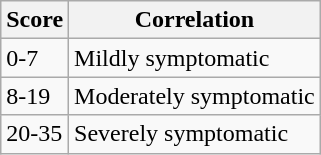<table class="wikitable" align="right">
<tr>
<th>Score</th>
<th>Correlation</th>
</tr>
<tr>
<td>0-7</td>
<td>Mildly symptomatic</td>
</tr>
<tr>
<td>8-19</td>
<td>Moderately symptomatic</td>
</tr>
<tr>
<td>20-35</td>
<td>Severely symptomatic</td>
</tr>
</table>
